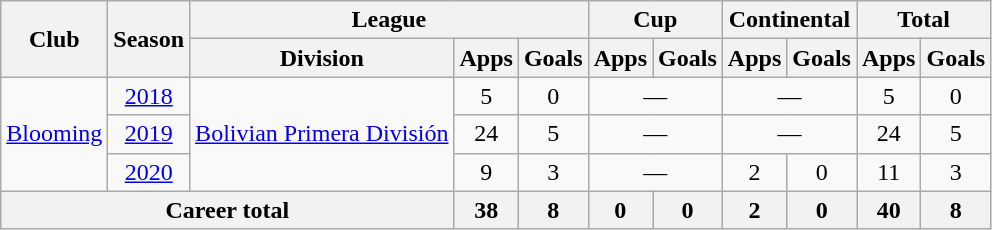<table class="wikitable" Style="text-align: center">
<tr>
<th rowspan="2">Club</th>
<th rowspan="2">Season</th>
<th colspan="3">League</th>
<th colspan="2">Cup</th>
<th colspan="2">Continental</th>
<th colspan="2">Total</th>
</tr>
<tr>
<th>Division</th>
<th>Apps</th>
<th>Goals</th>
<th>Apps</th>
<th>Goals</th>
<th>Apps</th>
<th>Goals</th>
<th>Apps</th>
<th>Goals</th>
</tr>
<tr>
<td rowspan="3"><a href='#'>Blooming</a></td>
<td><a href='#'>2018</a></td>
<td rowspan="3"><a href='#'>Bolivian Primera División</a></td>
<td>5</td>
<td>0</td>
<td colspan="2">—</td>
<td colspan="2">—</td>
<td>5</td>
<td>0</td>
</tr>
<tr>
<td><a href='#'>2019</a></td>
<td>24</td>
<td>5</td>
<td colspan="2">—</td>
<td colspan="2">—</td>
<td>24</td>
<td>5</td>
</tr>
<tr>
<td><a href='#'>2020</a></td>
<td>9</td>
<td>3</td>
<td colspan="2">—</td>
<td>2</td>
<td>0</td>
<td>11</td>
<td>3</td>
</tr>
<tr>
<th colspan="3">Career total</th>
<th>38</th>
<th>8</th>
<th>0</th>
<th>0</th>
<th>2</th>
<th>0</th>
<th>40</th>
<th>8</th>
</tr>
</table>
